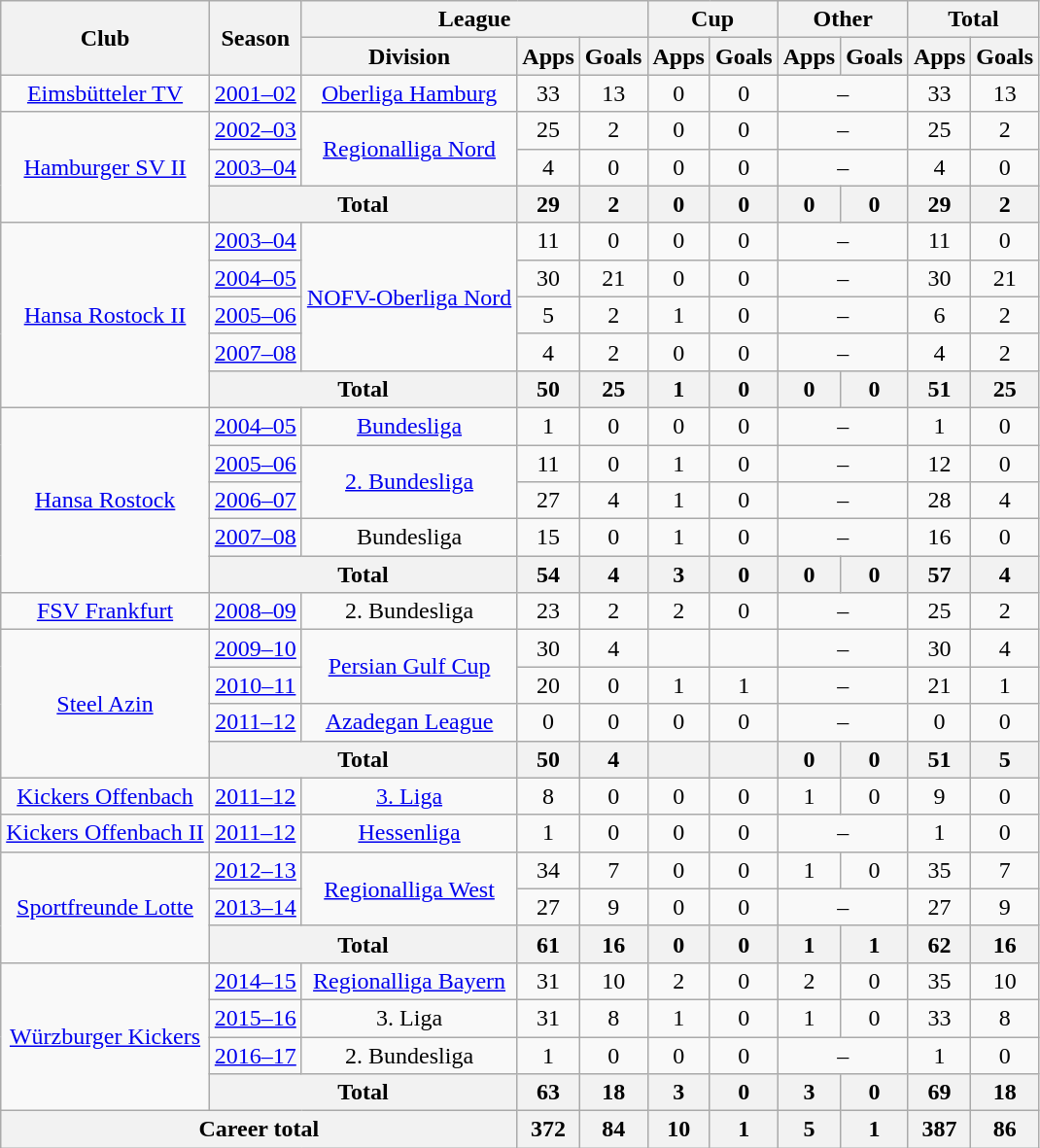<table class="wikitable" style="text-align:center">
<tr>
<th rowspan="2">Club</th>
<th rowspan="2">Season</th>
<th colspan="3">League</th>
<th colspan="2">Cup</th>
<th colspan="2">Other</th>
<th colspan="2">Total</th>
</tr>
<tr>
<th>Division</th>
<th>Apps</th>
<th>Goals</th>
<th>Apps</th>
<th>Goals</th>
<th>Apps</th>
<th>Goals</th>
<th>Apps</th>
<th>Goals</th>
</tr>
<tr>
<td><a href='#'>Eimsbütteler TV</a></td>
<td><a href='#'>2001–02</a></td>
<td><a href='#'>Oberliga Hamburg</a></td>
<td>33</td>
<td>13</td>
<td>0</td>
<td>0</td>
<td colspan="2">–</td>
<td>33</td>
<td>13</td>
</tr>
<tr>
<td rowspan="3"><a href='#'>Hamburger SV II</a></td>
<td><a href='#'>2002–03</a></td>
<td rowspan="2"><a href='#'>Regionalliga Nord</a></td>
<td>25</td>
<td>2</td>
<td>0</td>
<td>0</td>
<td colspan="2">–</td>
<td>25</td>
<td>2</td>
</tr>
<tr>
<td><a href='#'>2003–04</a></td>
<td>4</td>
<td>0</td>
<td>0</td>
<td>0</td>
<td colspan="2">–</td>
<td>4</td>
<td>0</td>
</tr>
<tr>
<th colspan="2">Total</th>
<th>29</th>
<th>2</th>
<th>0</th>
<th>0</th>
<th>0</th>
<th>0</th>
<th>29</th>
<th>2</th>
</tr>
<tr>
<td rowspan="5"><a href='#'>Hansa Rostock II</a></td>
<td><a href='#'>2003–04</a></td>
<td rowspan="4"><a href='#'>NOFV-Oberliga Nord</a></td>
<td>11</td>
<td>0</td>
<td>0</td>
<td>0</td>
<td colspan="2">–</td>
<td>11</td>
<td>0</td>
</tr>
<tr>
<td><a href='#'>2004–05</a></td>
<td>30</td>
<td>21</td>
<td>0</td>
<td>0</td>
<td colspan="2">–</td>
<td>30</td>
<td>21</td>
</tr>
<tr>
<td><a href='#'>2005–06</a></td>
<td>5</td>
<td>2</td>
<td>1</td>
<td>0</td>
<td colspan="2">–</td>
<td>6</td>
<td>2</td>
</tr>
<tr>
<td><a href='#'>2007–08</a></td>
<td>4</td>
<td>2</td>
<td>0</td>
<td>0</td>
<td colspan="2">–</td>
<td>4</td>
<td>2</td>
</tr>
<tr>
<th colspan="2">Total</th>
<th>50</th>
<th>25</th>
<th>1</th>
<th>0</th>
<th>0</th>
<th>0</th>
<th>51</th>
<th>25</th>
</tr>
<tr>
<td rowspan="5"><a href='#'>Hansa Rostock</a></td>
<td><a href='#'>2004–05</a></td>
<td><a href='#'>Bundesliga</a></td>
<td>1</td>
<td>0</td>
<td>0</td>
<td>0</td>
<td colspan="2">–</td>
<td>1</td>
<td>0</td>
</tr>
<tr>
<td><a href='#'>2005–06</a></td>
<td rowspan="2"><a href='#'>2. Bundesliga</a></td>
<td>11</td>
<td>0</td>
<td>1</td>
<td>0</td>
<td colspan="2">–</td>
<td>12</td>
<td>0</td>
</tr>
<tr>
<td><a href='#'>2006–07</a></td>
<td>27</td>
<td>4</td>
<td>1</td>
<td>0</td>
<td colspan="2">–</td>
<td>28</td>
<td>4</td>
</tr>
<tr>
<td><a href='#'>2007–08</a></td>
<td>Bundesliga</td>
<td>15</td>
<td>0</td>
<td>1</td>
<td>0</td>
<td colspan="2">–</td>
<td>16</td>
<td>0</td>
</tr>
<tr>
<th colspan="2">Total</th>
<th>54</th>
<th>4</th>
<th>3</th>
<th>0</th>
<th>0</th>
<th>0</th>
<th>57</th>
<th>4</th>
</tr>
<tr>
<td><a href='#'>FSV Frankfurt</a></td>
<td><a href='#'>2008–09</a></td>
<td>2. Bundesliga</td>
<td>23</td>
<td>2</td>
<td>2</td>
<td>0</td>
<td colspan="2">–</td>
<td>25</td>
<td>2</td>
</tr>
<tr>
<td rowspan="4"><a href='#'>Steel Azin</a></td>
<td><a href='#'>2009–10</a></td>
<td rowspan="2"><a href='#'>Persian Gulf Cup</a></td>
<td>30</td>
<td>4</td>
<td></td>
<td></td>
<td colspan="2">–</td>
<td>30</td>
<td>4</td>
</tr>
<tr>
<td><a href='#'>2010–11</a></td>
<td>20</td>
<td>0</td>
<td>1</td>
<td>1</td>
<td colspan="2">–</td>
<td>21</td>
<td>1</td>
</tr>
<tr>
<td><a href='#'>2011–12</a></td>
<td><a href='#'>Azadegan League</a></td>
<td>0</td>
<td>0</td>
<td>0</td>
<td>0</td>
<td colspan="2">–</td>
<td>0</td>
<td>0</td>
</tr>
<tr>
<th colspan="2">Total</th>
<th>50</th>
<th>4</th>
<th></th>
<th></th>
<th>0</th>
<th>0</th>
<th>51</th>
<th>5</th>
</tr>
<tr>
<td><a href='#'>Kickers Offenbach</a></td>
<td><a href='#'>2011–12</a></td>
<td><a href='#'>3. Liga</a></td>
<td>8</td>
<td>0</td>
<td>0</td>
<td>0</td>
<td>1</td>
<td>0</td>
<td>9</td>
<td>0</td>
</tr>
<tr>
<td><a href='#'>Kickers Offenbach II</a></td>
<td><a href='#'>2011–12</a></td>
<td><a href='#'>Hessenliga</a></td>
<td>1</td>
<td>0</td>
<td>0</td>
<td>0</td>
<td colspan="2">–</td>
<td>1</td>
<td>0</td>
</tr>
<tr>
<td rowspan="3"><a href='#'>Sportfreunde Lotte</a></td>
<td><a href='#'>2012–13</a></td>
<td rowspan="2"><a href='#'>Regionalliga West</a></td>
<td>34</td>
<td>7</td>
<td>0</td>
<td>0</td>
<td>1</td>
<td>0</td>
<td>35</td>
<td>7</td>
</tr>
<tr>
<td><a href='#'>2013–14</a></td>
<td>27</td>
<td>9</td>
<td>0</td>
<td>0</td>
<td colspan="2">–</td>
<td>27</td>
<td>9</td>
</tr>
<tr>
<th colspan="2">Total</th>
<th>61</th>
<th>16</th>
<th>0</th>
<th>0</th>
<th>1</th>
<th>1</th>
<th>62</th>
<th>16</th>
</tr>
<tr>
<td rowspan="4"><a href='#'>Würzburger Kickers</a></td>
<td><a href='#'>2014–15</a></td>
<td><a href='#'>Regionalliga Bayern</a></td>
<td>31</td>
<td>10</td>
<td>2</td>
<td>0</td>
<td>2</td>
<td>0</td>
<td>35</td>
<td>10</td>
</tr>
<tr>
<td><a href='#'>2015–16</a></td>
<td>3. Liga</td>
<td>31</td>
<td>8</td>
<td>1</td>
<td>0</td>
<td>1</td>
<td>0</td>
<td>33</td>
<td>8</td>
</tr>
<tr>
<td><a href='#'>2016–17</a></td>
<td>2. Bundesliga</td>
<td>1</td>
<td>0</td>
<td>0</td>
<td>0</td>
<td colspan="2">–</td>
<td>1</td>
<td>0</td>
</tr>
<tr>
<th colspan="2">Total</th>
<th>63</th>
<th>18</th>
<th>3</th>
<th>0</th>
<th>3</th>
<th>0</th>
<th>69</th>
<th>18</th>
</tr>
<tr>
<th colspan="3">Career total</th>
<th>372</th>
<th>84</th>
<th>10</th>
<th>1</th>
<th>5</th>
<th>1</th>
<th>387</th>
<th>86</th>
</tr>
</table>
